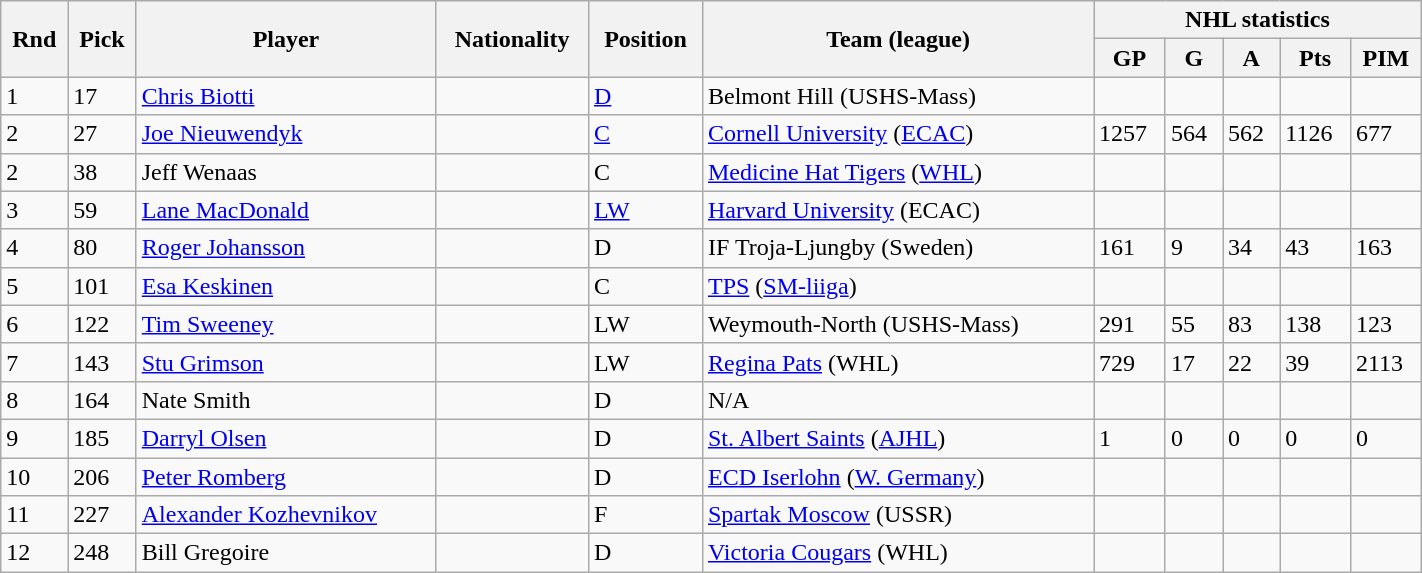<table class="wikitable"  width="75%">
<tr>
<th rowspan="2">Rnd</th>
<th rowspan="2">Pick</th>
<th rowspan="2">Player</th>
<th rowspan="2">Nationality</th>
<th rowspan="2">Position</th>
<th rowspan="2">Team (league)</th>
<th colspan="5">NHL statistics</th>
</tr>
<tr>
<th>GP</th>
<th>G</th>
<th>A</th>
<th>Pts</th>
<th>PIM</th>
</tr>
<tr>
<td>1</td>
<td>17</td>
<td><a href='#'>Chris Biotti</a></td>
<td></td>
<td><a href='#'>D</a></td>
<td>Belmont Hill (USHS-Mass)</td>
<td></td>
<td></td>
<td></td>
<td></td>
<td></td>
</tr>
<tr>
<td>2</td>
<td>27</td>
<td><a href='#'>Joe Nieuwendyk</a></td>
<td></td>
<td><a href='#'>C</a></td>
<td><a href='#'>Cornell University</a> (<a href='#'>ECAC</a>)</td>
<td>1257</td>
<td>564</td>
<td>562</td>
<td>1126</td>
<td>677</td>
</tr>
<tr>
<td>2</td>
<td>38</td>
<td>Jeff Wenaas</td>
<td></td>
<td>C</td>
<td><a href='#'>Medicine Hat Tigers</a> (<a href='#'>WHL</a>)</td>
<td></td>
<td></td>
<td></td>
<td></td>
<td></td>
</tr>
<tr>
<td>3</td>
<td>59</td>
<td><a href='#'>Lane MacDonald</a></td>
<td></td>
<td><a href='#'>LW</a></td>
<td><a href='#'>Harvard University</a> (ECAC)</td>
<td></td>
<td></td>
<td></td>
<td></td>
<td></td>
</tr>
<tr>
<td>4</td>
<td>80</td>
<td><a href='#'>Roger Johansson</a></td>
<td></td>
<td>D</td>
<td>IF Troja-Ljungby (Sweden)</td>
<td>161</td>
<td>9</td>
<td>34</td>
<td>43</td>
<td>163</td>
</tr>
<tr>
<td>5</td>
<td>101</td>
<td><a href='#'>Esa Keskinen</a></td>
<td></td>
<td>C</td>
<td><a href='#'>TPS</a> (<a href='#'>SM-liiga</a>)</td>
<td></td>
<td></td>
<td></td>
<td></td>
<td></td>
</tr>
<tr>
<td>6</td>
<td>122</td>
<td><a href='#'>Tim Sweeney</a></td>
<td></td>
<td>LW</td>
<td>Weymouth-North (USHS-Mass)</td>
<td>291</td>
<td>55</td>
<td>83</td>
<td>138</td>
<td>123</td>
</tr>
<tr>
<td>7</td>
<td>143</td>
<td><a href='#'>Stu Grimson</a></td>
<td></td>
<td>LW</td>
<td><a href='#'>Regina Pats</a> (WHL)</td>
<td>729</td>
<td>17</td>
<td>22</td>
<td>39</td>
<td>2113</td>
</tr>
<tr>
<td>8</td>
<td>164</td>
<td>Nate Smith</td>
<td></td>
<td>D</td>
<td>N/A</td>
<td></td>
<td></td>
<td></td>
<td></td>
<td></td>
</tr>
<tr>
<td>9</td>
<td>185</td>
<td><a href='#'>Darryl Olsen</a></td>
<td></td>
<td>D</td>
<td><a href='#'>St. Albert Saints</a> (<a href='#'>AJHL</a>)</td>
<td>1</td>
<td>0</td>
<td>0</td>
<td>0</td>
<td>0</td>
</tr>
<tr>
<td>10</td>
<td>206</td>
<td><a href='#'>Peter Romberg</a></td>
<td></td>
<td>D</td>
<td><a href='#'>ECD Iserlohn</a> (<a href='#'>W. Germany</a>)</td>
<td></td>
<td></td>
<td></td>
<td></td>
<td></td>
</tr>
<tr>
<td>11</td>
<td>227</td>
<td><a href='#'>Alexander Kozhevnikov</a></td>
<td></td>
<td>F</td>
<td><a href='#'>Spartak Moscow</a> (USSR)</td>
<td></td>
<td></td>
<td></td>
<td></td>
<td></td>
</tr>
<tr>
<td>12</td>
<td>248</td>
<td>Bill Gregoire</td>
<td></td>
<td>D</td>
<td><a href='#'>Victoria Cougars</a> (WHL)</td>
<td></td>
<td></td>
<td></td>
<td></td>
<td></td>
</tr>
</table>
